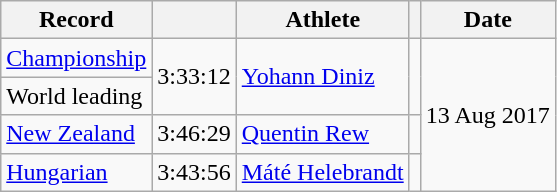<table class="wikitable">
<tr>
<th>Record</th>
<th></th>
<th>Athlete</th>
<th></th>
<th>Date</th>
</tr>
<tr>
<td><a href='#'>Championship</a></td>
<td rowspan=2 align=right>3:33:12</td>
<td rowspan=2><a href='#'>Yohann Diniz</a></td>
<td rowspan=2></td>
<td rowspan=4 align=right>13 Aug 2017</td>
</tr>
<tr>
<td>World leading</td>
</tr>
<tr>
<td><a href='#'>New Zealand</a></td>
<td align=right>3:46:29</td>
<td><a href='#'>Quentin Rew</a></td>
<td></td>
</tr>
<tr>
<td><a href='#'>Hungarian</a></td>
<td align=right>3:43:56</td>
<td><a href='#'>Máté Helebrandt</a></td>
<td></td>
</tr>
</table>
